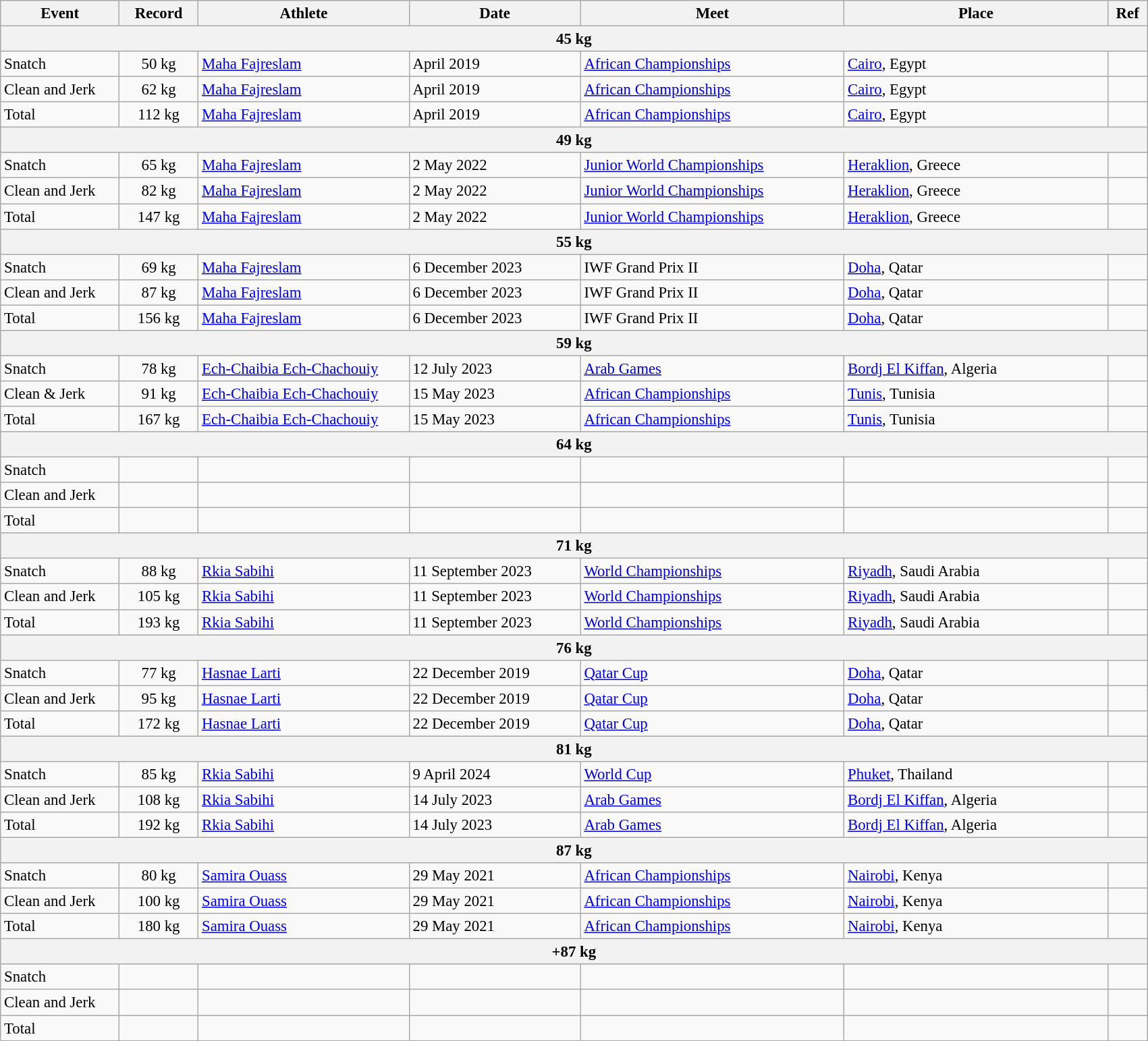<table class="wikitable" style="font-size:95%;">
<tr>
<th width=9%>Event</th>
<th width=6%>Record</th>
<th width=16%>Athlete</th>
<th width=13%>Date</th>
<th width=20%>Meet</th>
<th width=20%>Place</th>
<th width=3%>Ref</th>
</tr>
<tr bgcolor="#DDDDDD">
<th colspan="7">45 kg</th>
</tr>
<tr>
<td>Snatch</td>
<td align="center">50 kg</td>
<td><a href='#'>Maha Fajreslam</a></td>
<td>April 2019</td>
<td><a href='#'>African Championships</a></td>
<td><a href='#'>Cairo</a>, Egypt</td>
<td></td>
</tr>
<tr>
<td>Clean and Jerk</td>
<td align="center">62 kg</td>
<td><a href='#'>Maha Fajreslam</a></td>
<td>April 2019</td>
<td><a href='#'>African Championships</a></td>
<td><a href='#'>Cairo</a>, Egypt</td>
<td></td>
</tr>
<tr>
<td>Total</td>
<td align="center">112 kg</td>
<td><a href='#'>Maha Fajreslam</a></td>
<td>April 2019</td>
<td><a href='#'>African Championships</a></td>
<td><a href='#'>Cairo</a>, Egypt</td>
<td></td>
</tr>
<tr bgcolor="#DDDDDD">
<th colspan="7">49 kg</th>
</tr>
<tr>
<td>Snatch</td>
<td align="center">65 kg</td>
<td><a href='#'>Maha Fajreslam</a></td>
<td>2 May 2022</td>
<td><a href='#'>Junior World Championships</a></td>
<td><a href='#'>Heraklion</a>, Greece</td>
<td></td>
</tr>
<tr>
<td>Clean and Jerk</td>
<td align="center">82 kg</td>
<td><a href='#'>Maha Fajreslam</a></td>
<td>2 May 2022</td>
<td><a href='#'>Junior World Championships</a></td>
<td><a href='#'>Heraklion</a>, Greece</td>
<td></td>
</tr>
<tr>
<td>Total</td>
<td align="center">147 kg</td>
<td><a href='#'>Maha Fajreslam</a></td>
<td>2 May 2022</td>
<td><a href='#'>Junior World Championships</a></td>
<td><a href='#'>Heraklion</a>, Greece</td>
<td></td>
</tr>
<tr bgcolor="#DDDDDD">
<th colspan="7">55 kg</th>
</tr>
<tr>
<td>Snatch</td>
<td align="center">69 kg</td>
<td><a href='#'>Maha Fajreslam</a></td>
<td>6 December 2023</td>
<td>IWF Grand Prix II</td>
<td><a href='#'>Doha</a>, Qatar</td>
<td></td>
</tr>
<tr>
<td>Clean and Jerk</td>
<td align="center">87 kg</td>
<td><a href='#'>Maha Fajreslam</a></td>
<td>6 December 2023</td>
<td>IWF Grand Prix II</td>
<td><a href='#'>Doha</a>, Qatar</td>
<td></td>
</tr>
<tr>
<td>Total</td>
<td align="center">156 kg</td>
<td><a href='#'>Maha Fajreslam</a></td>
<td>6 December 2023</td>
<td>IWF Grand Prix II</td>
<td><a href='#'>Doha</a>, Qatar</td>
<td></td>
</tr>
<tr bgcolor="#DDDDDD">
<th colspan="7">59 kg</th>
</tr>
<tr>
<td>Snatch</td>
<td align="center">78 kg</td>
<td><a href='#'>Ech-Chaibia Ech-Chachouiy</a></td>
<td>12 July 2023</td>
<td><a href='#'>Arab Games</a></td>
<td><a href='#'>Bordj El Kiffan</a>, Algeria</td>
<td></td>
</tr>
<tr>
<td>Clean & Jerk</td>
<td align="center">91 kg</td>
<td><a href='#'>Ech-Chaibia Ech-Chachouiy</a></td>
<td>15 May 2023</td>
<td><a href='#'>African Championships</a></td>
<td><a href='#'>Tunis</a>, Tunisia</td>
<td></td>
</tr>
<tr>
<td>Total</td>
<td align="center">167 kg</td>
<td><a href='#'>Ech-Chaibia Ech-Chachouiy</a></td>
<td>15 May 2023</td>
<td><a href='#'>African Championships</a></td>
<td><a href='#'>Tunis</a>, Tunisia</td>
<td></td>
</tr>
<tr bgcolor="#DDDDDD">
<th colspan="7">64 kg</th>
</tr>
<tr>
<td>Snatch</td>
<td align="center"></td>
<td></td>
<td></td>
<td></td>
<td></td>
<td></td>
</tr>
<tr>
<td>Clean and Jerk</td>
<td align="center"></td>
<td></td>
<td></td>
<td></td>
<td></td>
<td></td>
</tr>
<tr>
<td>Total</td>
<td align="center"></td>
<td></td>
<td></td>
<td></td>
<td></td>
<td></td>
</tr>
<tr bgcolor="#DDDDDD">
<th colspan="7">71 kg</th>
</tr>
<tr>
<td>Snatch</td>
<td align="center">88 kg</td>
<td><a href='#'>Rkia Sabihi</a></td>
<td>11 September 2023</td>
<td><a href='#'>World Championships</a></td>
<td><a href='#'>Riyadh</a>, Saudi Arabia</td>
<td></td>
</tr>
<tr>
<td>Clean and Jerk</td>
<td align="center">105 kg</td>
<td><a href='#'>Rkia Sabihi</a></td>
<td>11 September 2023</td>
<td><a href='#'>World Championships</a></td>
<td><a href='#'>Riyadh</a>, Saudi Arabia</td>
<td></td>
</tr>
<tr>
<td>Total</td>
<td align="center">193 kg</td>
<td><a href='#'>Rkia Sabihi</a></td>
<td>11 September 2023</td>
<td><a href='#'>World Championships</a></td>
<td><a href='#'>Riyadh</a>, Saudi Arabia</td>
<td></td>
</tr>
<tr bgcolor="#DDDDDD">
<th colspan="7">76 kg</th>
</tr>
<tr>
<td>Snatch</td>
<td align="center">77 kg</td>
<td><a href='#'>Hasnae Larti</a></td>
<td>22 December 2019</td>
<td><a href='#'>Qatar Cup</a></td>
<td><a href='#'>Doha</a>, Qatar</td>
<td></td>
</tr>
<tr>
<td>Clean and Jerk</td>
<td align="center">95 kg</td>
<td><a href='#'>Hasnae Larti</a></td>
<td>22 December 2019</td>
<td><a href='#'>Qatar Cup</a></td>
<td><a href='#'>Doha</a>, Qatar</td>
<td></td>
</tr>
<tr>
<td>Total</td>
<td align="center">172 kg</td>
<td><a href='#'>Hasnae Larti</a></td>
<td>22 December 2019</td>
<td><a href='#'>Qatar Cup</a></td>
<td><a href='#'>Doha</a>, Qatar</td>
<td></td>
</tr>
<tr bgcolor="#DDDDDD">
<th colspan="7">81 kg</th>
</tr>
<tr>
<td>Snatch</td>
<td align="center">85 kg</td>
<td><a href='#'>Rkia Sabihi</a></td>
<td>9 April 2024</td>
<td><a href='#'>World Cup</a></td>
<td><a href='#'>Phuket</a>, Thailand</td>
<td></td>
</tr>
<tr>
<td>Clean and Jerk</td>
<td align="center">108 kg</td>
<td><a href='#'>Rkia Sabihi</a></td>
<td>14 July 2023</td>
<td><a href='#'>Arab Games</a></td>
<td><a href='#'>Bordj El Kiffan</a>, Algeria</td>
<td></td>
</tr>
<tr>
<td>Total</td>
<td align="center">192 kg</td>
<td><a href='#'>Rkia Sabihi</a></td>
<td>14 July 2023</td>
<td><a href='#'>Arab Games</a></td>
<td><a href='#'>Bordj El Kiffan</a>, Algeria</td>
<td></td>
</tr>
<tr bgcolor="#DDDDDD">
<th colspan="7">87 kg</th>
</tr>
<tr>
<td>Snatch</td>
<td align="center">80 kg</td>
<td><a href='#'>Samira Ouass</a></td>
<td>29 May 2021</td>
<td><a href='#'>African Championships</a></td>
<td><a href='#'>Nairobi</a>, Kenya</td>
<td></td>
</tr>
<tr>
<td>Clean and Jerk</td>
<td align="center">100 kg</td>
<td><a href='#'>Samira Ouass</a></td>
<td>29 May 2021</td>
<td><a href='#'>African Championships</a></td>
<td><a href='#'>Nairobi</a>, Kenya</td>
<td></td>
</tr>
<tr>
<td>Total</td>
<td align="center">180 kg</td>
<td><a href='#'>Samira Ouass</a></td>
<td>29 May 2021</td>
<td><a href='#'>African Championships</a></td>
<td><a href='#'>Nairobi</a>, Kenya</td>
<td></td>
</tr>
<tr bgcolor="#DDDDDD">
<th colspan="7">+87 kg</th>
</tr>
<tr>
<td>Snatch</td>
<td align="center"></td>
<td></td>
<td></td>
<td></td>
<td></td>
<td></td>
</tr>
<tr>
<td>Clean and Jerk</td>
<td align="center"></td>
<td></td>
<td></td>
<td></td>
<td></td>
<td></td>
</tr>
<tr>
<td>Total</td>
<td align="center"></td>
<td></td>
<td></td>
<td></td>
<td></td>
<td></td>
</tr>
</table>
